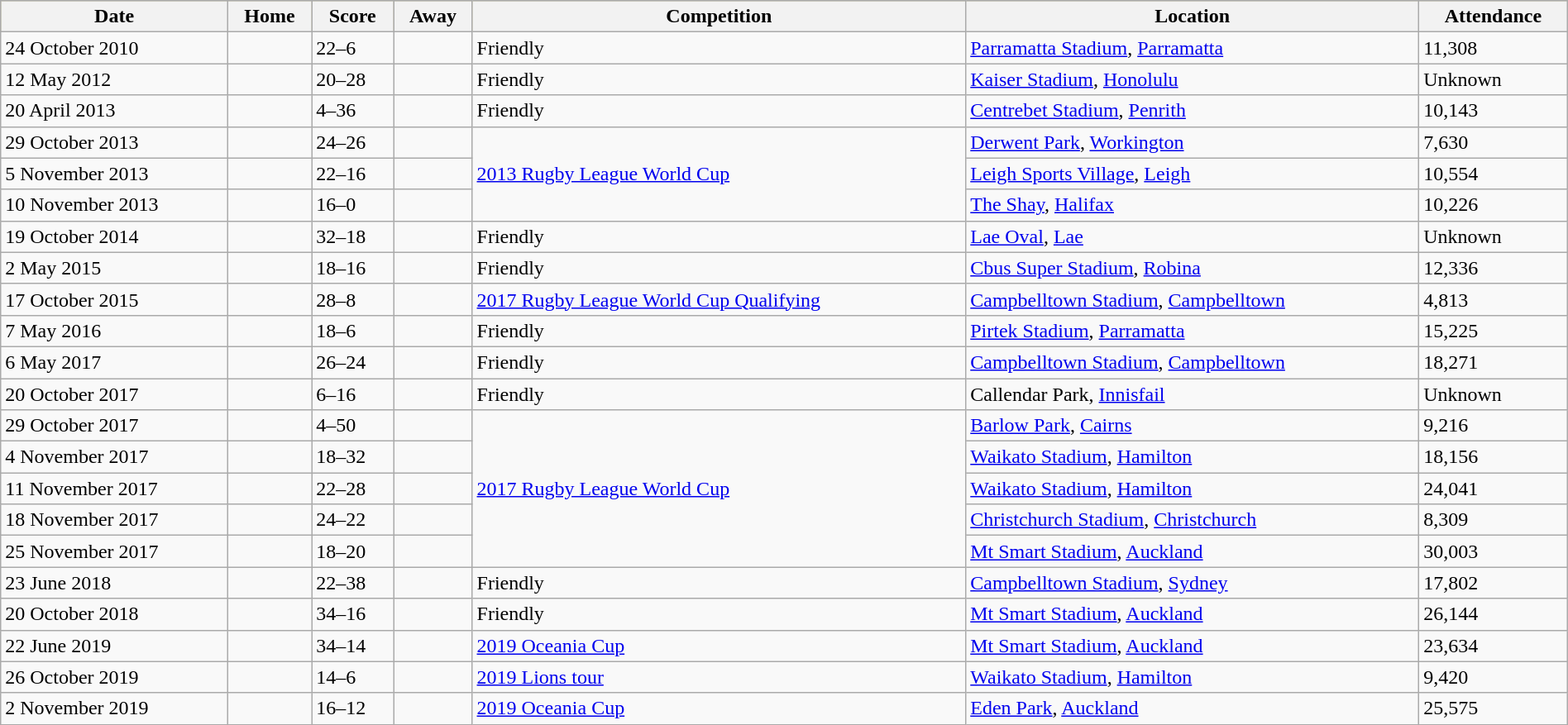<table class="wikitable" width=100%>
<tr bgcolor=#bdb76b>
<th>Date</th>
<th>Home</th>
<th>Score</th>
<th>Away</th>
<th>Competition</th>
<th>Location</th>
<th>Attendance</th>
</tr>
<tr>
<td>24 October 2010</td>
<td></td>
<td>22–6</td>
<td></td>
<td>Friendly</td>
<td> <a href='#'>Parramatta Stadium</a>, <a href='#'>Parramatta</a></td>
<td>11,308</td>
</tr>
<tr>
<td>12 May 2012</td>
<td></td>
<td>20–28</td>
<td></td>
<td>Friendly</td>
<td> <a href='#'>Kaiser Stadium</a>, <a href='#'>Honolulu</a></td>
<td>Unknown</td>
</tr>
<tr>
<td>20 April 2013</td>
<td></td>
<td>4–36</td>
<td></td>
<td>Friendly</td>
<td> <a href='#'>Centrebet Stadium</a>, <a href='#'>Penrith</a></td>
<td>10,143</td>
</tr>
<tr>
<td>29 October 2013</td>
<td></td>
<td>24–26</td>
<td></td>
<td rowspan=3><a href='#'>2013 Rugby League World Cup</a></td>
<td> <a href='#'>Derwent Park</a>, <a href='#'>Workington</a></td>
<td>7,630</td>
</tr>
<tr>
<td>5 November 2013</td>
<td></td>
<td>22–16</td>
<td></td>
<td> <a href='#'>Leigh Sports Village</a>, <a href='#'>Leigh</a></td>
<td>10,554</td>
</tr>
<tr>
<td>10 November 2013</td>
<td></td>
<td>16–0</td>
<td></td>
<td> <a href='#'>The Shay</a>, <a href='#'>Halifax</a></td>
<td>10,226</td>
</tr>
<tr>
<td>19 October 2014</td>
<td></td>
<td>32–18</td>
<td></td>
<td>Friendly</td>
<td> <a href='#'>Lae Oval</a>, <a href='#'>Lae</a></td>
<td>Unknown</td>
</tr>
<tr>
<td>2 May 2015</td>
<td></td>
<td>18–16</td>
<td></td>
<td>Friendly</td>
<td> <a href='#'>Cbus Super Stadium</a>, <a href='#'>Robina</a></td>
<td>12,336</td>
</tr>
<tr>
<td>17 October 2015</td>
<td></td>
<td>28–8</td>
<td></td>
<td><a href='#'>2017 Rugby League World Cup Qualifying</a></td>
<td> <a href='#'>Campbelltown Stadium</a>, <a href='#'>Campbelltown</a></td>
<td>4,813</td>
</tr>
<tr>
<td>7 May 2016</td>
<td></td>
<td>18–6</td>
<td></td>
<td>Friendly</td>
<td> <a href='#'>Pirtek Stadium</a>, <a href='#'>Parramatta</a></td>
<td>15,225</td>
</tr>
<tr>
<td>6 May 2017</td>
<td></td>
<td>26–24</td>
<td></td>
<td>Friendly</td>
<td> <a href='#'>Campbelltown Stadium</a>, <a href='#'>Campbelltown</a></td>
<td>18,271</td>
</tr>
<tr>
<td>20 October 2017</td>
<td></td>
<td>6–16</td>
<td></td>
<td>Friendly</td>
<td> Callendar Park, <a href='#'>Innisfail</a></td>
<td>Unknown</td>
</tr>
<tr>
<td>29 October 2017</td>
<td></td>
<td>4–50</td>
<td></td>
<td rowspan=5><a href='#'>2017 Rugby League World Cup</a></td>
<td> <a href='#'>Barlow Park</a>, <a href='#'>Cairns</a></td>
<td>9,216</td>
</tr>
<tr>
<td>4 November 2017</td>
<td></td>
<td>18–32</td>
<td></td>
<td> <a href='#'>Waikato Stadium</a>, <a href='#'>Hamilton</a></td>
<td>18,156</td>
</tr>
<tr>
<td>11 November 2017</td>
<td></td>
<td>22–28</td>
<td></td>
<td> <a href='#'>Waikato Stadium</a>, <a href='#'>Hamilton</a></td>
<td>24,041</td>
</tr>
<tr>
<td>18 November 2017</td>
<td></td>
<td>24–22</td>
<td></td>
<td> <a href='#'>Christchurch Stadium</a>, <a href='#'>Christchurch</a></td>
<td>8,309</td>
</tr>
<tr>
<td>25 November 2017</td>
<td></td>
<td>18–20</td>
<td></td>
<td> <a href='#'>Mt Smart Stadium</a>, <a href='#'>Auckland</a></td>
<td>30,003</td>
</tr>
<tr>
<td>23 June 2018</td>
<td></td>
<td>22–38</td>
<td></td>
<td>Friendly</td>
<td> <a href='#'>Campbelltown Stadium</a>, <a href='#'>Sydney</a></td>
<td>17,802</td>
</tr>
<tr>
<td>20 October 2018</td>
<td></td>
<td>34–16</td>
<td></td>
<td>Friendly</td>
<td> <a href='#'>Mt Smart Stadium</a>, <a href='#'>Auckland</a></td>
<td>26,144</td>
</tr>
<tr>
<td>22 June 2019</td>
<td></td>
<td>34–14</td>
<td></td>
<td><a href='#'>2019 Oceania Cup</a></td>
<td> <a href='#'>Mt Smart Stadium</a>, <a href='#'>Auckland</a></td>
<td>23,634</td>
</tr>
<tr>
<td>26 October 2019</td>
<td></td>
<td>14–6</td>
<td></td>
<td><a href='#'>2019 Lions tour</a></td>
<td> <a href='#'>Waikato Stadium</a>, <a href='#'>Hamilton</a></td>
<td>9,420</td>
</tr>
<tr>
<td>2 November 2019</td>
<td></td>
<td>16–12</td>
<td></td>
<td><a href='#'>2019 Oceania Cup</a></td>
<td> <a href='#'>Eden Park</a>, <a href='#'>Auckland</a></td>
<td>25,575</td>
</tr>
</table>
